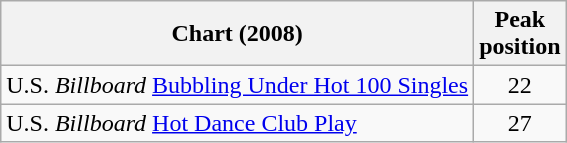<table class="wikitable sortable">
<tr>
<th align="left">Chart (2008)</th>
<th align="center">Peak<br>position</th>
</tr>
<tr>
<td>U.S. <em>Billboard</em> <a href='#'>Bubbling Under Hot 100 Singles</a></td>
<td align="center">22</td>
</tr>
<tr>
<td align="left">U.S. <em>Billboard</em> <a href='#'>Hot Dance Club Play</a></td>
<td align="center">27</td>
</tr>
</table>
